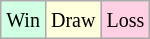<table class="wikitable">
<tr>
<td style="background-color: #d0ffe3;"><small>Win</small></td>
<td style="background-color: #ffffdd;"><small>Draw</small></td>
<td style="background-color: #ffd0e3;"><small>Loss</small></td>
</tr>
</table>
